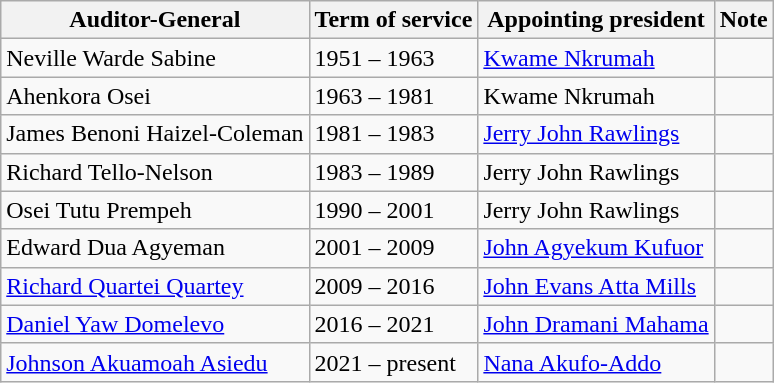<table class="wikitable">
<tr>
<th>Auditor-General</th>
<th>Term of service</th>
<th>Appointing president</th>
<th>Note</th>
</tr>
<tr>
<td>Neville Warde Sabine</td>
<td>1951 – 1963</td>
<td><a href='#'>Kwame Nkrumah</a></td>
<td></td>
</tr>
<tr>
<td>Ahenkora Osei</td>
<td>1963 – 1981</td>
<td>Kwame Nkrumah</td>
<td></td>
</tr>
<tr>
<td>James Benoni Haizel-Coleman</td>
<td>1981 – 1983</td>
<td><a href='#'>Jerry John Rawlings</a></td>
<td></td>
</tr>
<tr>
<td>Richard Tello-Nelson</td>
<td>1983 – 1989</td>
<td>Jerry John Rawlings</td>
<td></td>
</tr>
<tr>
<td>Osei Tutu Prempeh</td>
<td>1990 – 2001</td>
<td>Jerry John Rawlings</td>
<td></td>
</tr>
<tr>
<td>Edward Dua Agyeman</td>
<td>2001 – 2009</td>
<td><a href='#'>John Agyekum Kufuor</a></td>
<td></td>
</tr>
<tr>
<td><a href='#'>Richard Quartei Quartey</a></td>
<td>2009 – 2016</td>
<td><a href='#'>John Evans Atta Mills</a></td>
<td></td>
</tr>
<tr>
<td><a href='#'>Daniel Yaw Domelevo</a></td>
<td>2016 – 2021</td>
<td><a href='#'>John Dramani Mahama</a></td>
<td></td>
</tr>
<tr>
<td><a href='#'>Johnson Akuamoah Asiedu</a></td>
<td>2021 – present</td>
<td><a href='#'>Nana Akufo-Addo</a></td>
<td></td>
</tr>
</table>
